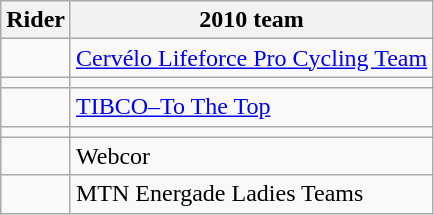<table class="wikitable">
<tr>
<th>Rider</th>
<th>2010 team</th>
</tr>
<tr>
<td></td>
<td><a href='#'>Cervélo Lifeforce Pro Cycling Team</a></td>
</tr>
<tr>
<td></td>
<td></td>
</tr>
<tr>
<td></td>
<td><a href='#'>TIBCO–To The Top</a></td>
</tr>
<tr>
<td></td>
<td></td>
</tr>
<tr>
<td></td>
<td>Webcor</td>
</tr>
<tr>
<td></td>
<td>MTN Energade Ladies Teams</td>
</tr>
</table>
